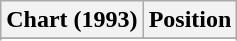<table class="wikitable">
<tr>
<th>Chart (1993)</th>
<th>Position</th>
</tr>
<tr>
</tr>
<tr>
</tr>
<tr>
</tr>
</table>
